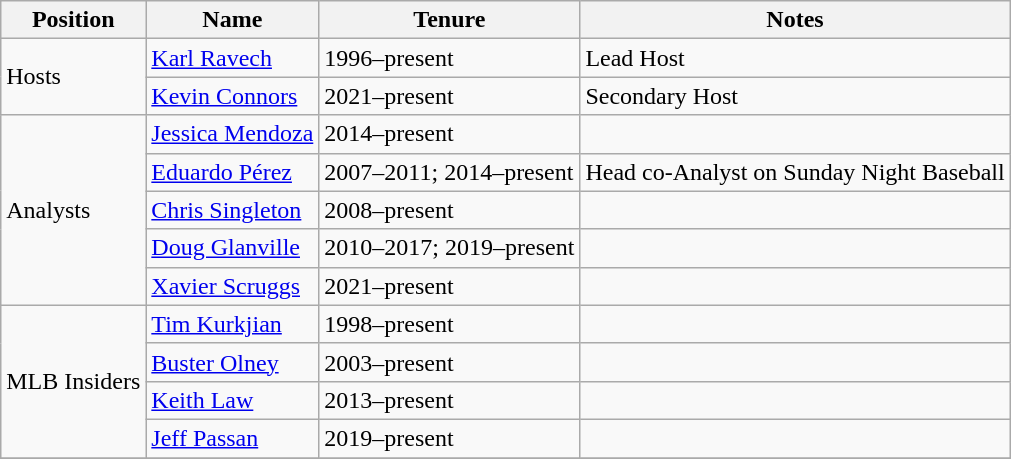<table class=wikitable>
<tr>
<th>Position</th>
<th>Name</th>
<th>Tenure</th>
<th>Notes</th>
</tr>
<tr>
<td rowspan=2>Hosts</td>
<td><a href='#'>Karl Ravech</a></td>
<td>1996–present</td>
<td>Lead Host</td>
</tr>
<tr>
<td><a href='#'>Kevin Connors</a></td>
<td>2021–present</td>
<td>Secondary Host</td>
</tr>
<tr>
<td rowspan="5">Analysts</td>
<td><a href='#'>Jessica Mendoza</a></td>
<td>2014–present</td>
<td></td>
</tr>
<tr>
<td><a href='#'>Eduardo Pérez</a></td>
<td>2007–2011; 2014–present</td>
<td>Head co-Analyst on Sunday Night Baseball</td>
</tr>
<tr>
<td><a href='#'>Chris Singleton</a></td>
<td>2008–present</td>
<td></td>
</tr>
<tr>
<td><a href='#'>Doug Glanville</a></td>
<td>2010–2017; 2019–present</td>
<td></td>
</tr>
<tr>
<td><a href='#'>Xavier Scruggs</a></td>
<td>2021–present</td>
<td></td>
</tr>
<tr>
<td rowspan="4">MLB Insiders</td>
<td><a href='#'>Tim Kurkjian</a></td>
<td>1998–present</td>
<td></td>
</tr>
<tr>
<td><a href='#'>Buster Olney</a></td>
<td>2003–present</td>
<td></td>
</tr>
<tr>
<td><a href='#'>Keith Law</a></td>
<td>2013–present</td>
<td></td>
</tr>
<tr>
<td><a href='#'>Jeff Passan</a></td>
<td>2019–present</td>
<td></td>
</tr>
<tr>
</tr>
</table>
